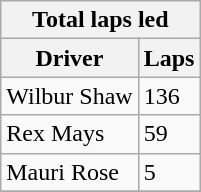<table class="wikitable">
<tr>
<th colspan=2>Total laps led</th>
</tr>
<tr>
<th>Driver</th>
<th>Laps</th>
</tr>
<tr>
<td>Wilbur Shaw</td>
<td>136</td>
</tr>
<tr>
<td>Rex Mays</td>
<td>59</td>
</tr>
<tr>
<td>Mauri Rose</td>
<td>5</td>
</tr>
<tr>
</tr>
</table>
